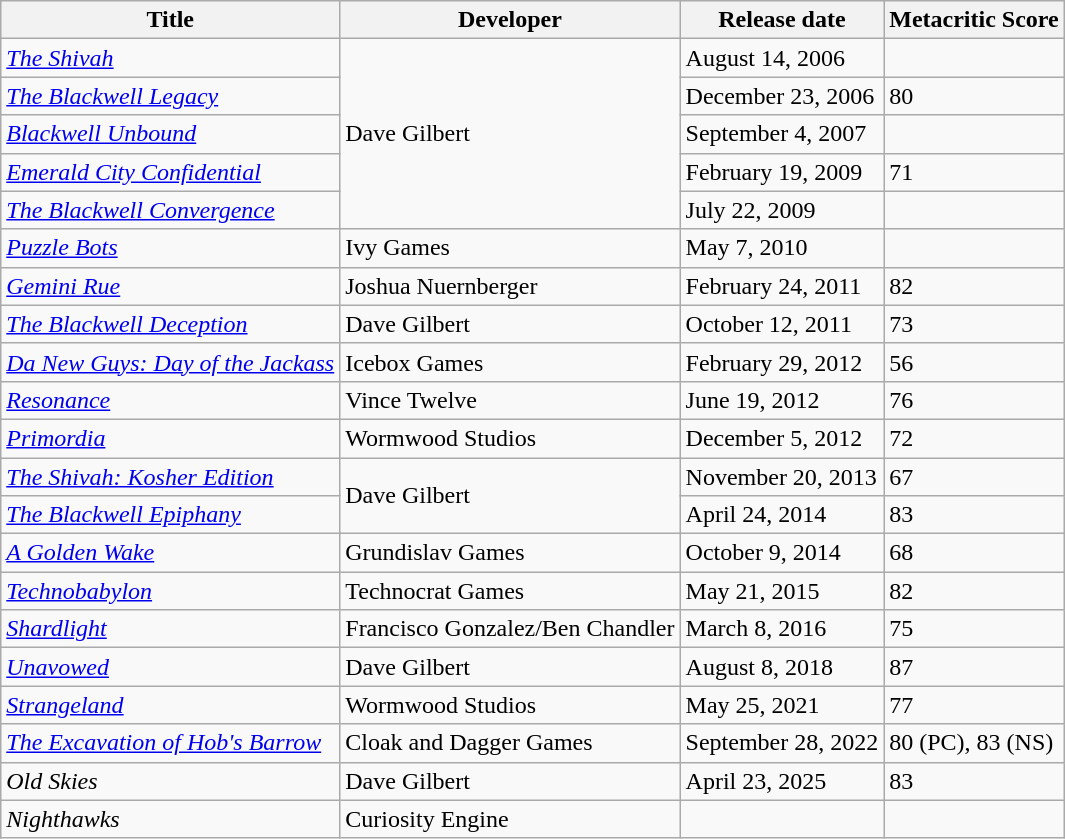<table class="wikitable sortable">
<tr>
<th>Title</th>
<th>Developer</th>
<th>Release date</th>
<th>Metacritic Score</th>
</tr>
<tr>
<td><em><a href='#'>The Shivah</a></em></td>
<td rowspan="5">Dave Gilbert</td>
<td>August 14, 2006</td>
<td></td>
</tr>
<tr>
<td><em><a href='#'>The Blackwell Legacy</a></em></td>
<td>December 23, 2006</td>
<td>80</td>
</tr>
<tr>
<td><em><a href='#'>Blackwell Unbound</a></em></td>
<td>September 4, 2007</td>
<td></td>
</tr>
<tr>
<td><em><a href='#'>Emerald City Confidential</a></em></td>
<td>February 19, 2009</td>
<td>71</td>
</tr>
<tr>
<td><em><a href='#'>The Blackwell Convergence</a></em></td>
<td>July 22, 2009</td>
<td></td>
</tr>
<tr>
<td><em><a href='#'>Puzzle Bots</a></em></td>
<td>Ivy Games</td>
<td>May 7, 2010</td>
<td></td>
</tr>
<tr>
<td><em><a href='#'>Gemini Rue</a></em></td>
<td>Joshua Nuernberger</td>
<td>February 24, 2011</td>
<td>82</td>
</tr>
<tr>
<td><em><a href='#'>The Blackwell Deception</a></em></td>
<td>Dave Gilbert</td>
<td>October 12, 2011</td>
<td>73</td>
</tr>
<tr>
<td><em><a href='#'>Da New Guys: Day of the Jackass</a></em></td>
<td>Icebox Games</td>
<td>February 29, 2012</td>
<td>56</td>
</tr>
<tr>
<td><em><a href='#'>Resonance</a></em></td>
<td>Vince Twelve</td>
<td>June 19, 2012</td>
<td>76</td>
</tr>
<tr>
<td><em><a href='#'>Primordia</a></em></td>
<td>Wormwood Studios</td>
<td>December 5, 2012</td>
<td>72</td>
</tr>
<tr>
<td><em><a href='#'>The Shivah: Kosher Edition</a></em></td>
<td rowspan="2">Dave Gilbert</td>
<td>November 20, 2013</td>
<td>67</td>
</tr>
<tr>
<td><em><a href='#'>The Blackwell Epiphany</a></em></td>
<td>April 24, 2014</td>
<td>83</td>
</tr>
<tr>
<td><em><a href='#'>A Golden Wake</a></em></td>
<td>Grundislav Games</td>
<td>October 9, 2014</td>
<td>68</td>
</tr>
<tr>
<td><em><a href='#'>Technobabylon</a></em></td>
<td>Technocrat Games</td>
<td>May 21, 2015</td>
<td>82</td>
</tr>
<tr>
<td><em><a href='#'>Shardlight</a></em></td>
<td>Francisco Gonzalez/Ben Chandler</td>
<td>March 8, 2016</td>
<td>75</td>
</tr>
<tr>
<td><em><a href='#'>Unavowed</a></em></td>
<td>Dave Gilbert</td>
<td>August 8, 2018</td>
<td>87</td>
</tr>
<tr>
<td><em><a href='#'>Strangeland</a></em></td>
<td>Wormwood Studios</td>
<td>May 25, 2021</td>
<td>77</td>
</tr>
<tr>
<td><em><a href='#'>The Excavation of Hob's Barrow</a></em></td>
<td>Cloak and Dagger Games</td>
<td>September 28, 2022</td>
<td>80 (PC), 83 (NS)</td>
</tr>
<tr>
<td><em>Old Skies</em></td>
<td>Dave Gilbert</td>
<td>April 23, 2025</td>
<td>83</td>
</tr>
<tr>
<td><em>Nighthawks</em></td>
<td>Curiosity Engine</td>
<td></td>
<td></td>
</tr>
</table>
